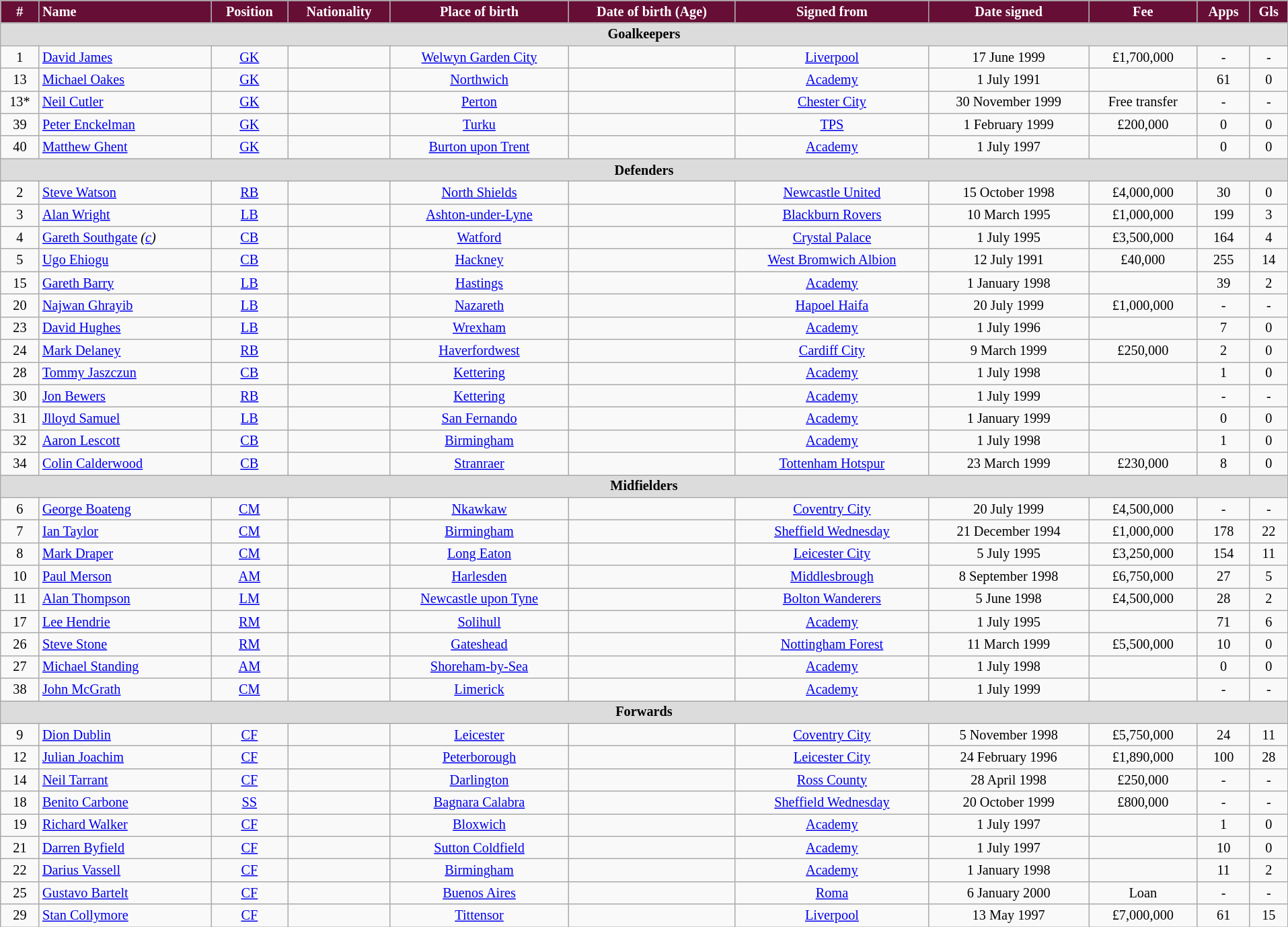<table class="wikitable" style="text-align:center; font-size:84.5%; width:101%;">
<tr>
<th style="background:#670E36; color:#FFFFFF; text-align:center;">#</th>
<th style="background:#670E36; color:#FFFFFF; text-align:left;">Name</th>
<th style="background:#670E36; color:#FFFFFF; text-align:center;">Position</th>
<th style="background:#670E36; color:#FFFFFF; text-align:center;">Nationality</th>
<th style="background:#670E36; color:#FFFFFF; text-align:center;">Place of birth</th>
<th style="background:#670E36; color:#FFFFFF; text-align:center;">Date of birth (Age)</th>
<th style="background:#670E36; color:#FFFFFF; text-align:center;">Signed from</th>
<th style="background:#670E36; color:#FFFFFF; text-align:center;">Date signed</th>
<th style="background:#670E36; color:#FFFFFF; text-align:center;">Fee</th>
<th style="background:#670E36; color:#FFFFFF; text-align:center;">Apps</th>
<th style="background:#670E36; color:#FFFFFF; text-align:center;">Gls</th>
</tr>
<tr>
<th colspan="11" style="background:#dcdcdc; tepxt-align:center;">Goalkeepers</th>
</tr>
<tr>
<td>1</td>
<td style="text-align:left;"><a href='#'>David James</a></td>
<td><a href='#'>GK</a></td>
<td></td>
<td><a href='#'>Welwyn Garden City</a></td>
<td></td>
<td><a href='#'>Liverpool</a></td>
<td>17 June 1999</td>
<td>£1,700,000</td>
<td>-</td>
<td>-</td>
</tr>
<tr>
<td>13</td>
<td style="text-align:left;"><a href='#'>Michael Oakes</a></td>
<td><a href='#'>GK</a></td>
<td></td>
<td><a href='#'>Northwich</a></td>
<td></td>
<td><a href='#'>Academy</a></td>
<td>1 July 1991</td>
<td></td>
<td>61</td>
<td>0</td>
</tr>
<tr>
<td>13*</td>
<td style="text-align:left;"><a href='#'>Neil Cutler</a></td>
<td><a href='#'>GK</a></td>
<td></td>
<td><a href='#'>Perton</a></td>
<td></td>
<td><a href='#'>Chester City</a></td>
<td>30 November 1999</td>
<td>Free transfer</td>
<td>-</td>
<td>-</td>
</tr>
<tr>
<td>39</td>
<td style="text-align:left;"><a href='#'>Peter Enckelman</a></td>
<td><a href='#'>GK</a></td>
<td></td>
<td><a href='#'>Turku</a></td>
<td></td>
<td> <a href='#'>TPS</a></td>
<td>1 February 1999</td>
<td>£200,000</td>
<td>0</td>
<td>0</td>
</tr>
<tr>
<td>40</td>
<td style="text-align:left;"><a href='#'>Matthew Ghent</a></td>
<td><a href='#'>GK</a></td>
<td></td>
<td><a href='#'>Burton upon Trent</a></td>
<td></td>
<td><a href='#'>Academy</a></td>
<td>1 July 1997</td>
<td></td>
<td>0</td>
<td>0</td>
</tr>
<tr>
<th colspan="11" style="background:#dcdcdc; tepxt-align:center;">Defenders</th>
</tr>
<tr>
<td>2</td>
<td style="text-align:left;"><a href='#'>Steve Watson</a></td>
<td><a href='#'>RB</a></td>
<td></td>
<td><a href='#'>North Shields</a></td>
<td></td>
<td><a href='#'>Newcastle United</a></td>
<td>15 October 1998</td>
<td>£4,000,000</td>
<td>30</td>
<td>0</td>
</tr>
<tr>
<td>3</td>
<td style="text-align:left;"><a href='#'>Alan Wright</a></td>
<td><a href='#'>LB</a></td>
<td></td>
<td><a href='#'>Ashton-under-Lyne</a></td>
<td></td>
<td><a href='#'>Blackburn Rovers</a></td>
<td>10 March 1995</td>
<td>£1,000,000</td>
<td>199</td>
<td>3</td>
</tr>
<tr>
<td>4</td>
<td style="text-align:left;"><a href='#'>Gareth Southgate</a> <em>(<a href='#'>c</a>)</em></td>
<td><a href='#'>CB</a></td>
<td></td>
<td><a href='#'>Watford</a></td>
<td></td>
<td><a href='#'>Crystal Palace</a></td>
<td>1 July 1995</td>
<td>£3,500,000</td>
<td>164</td>
<td>4</td>
</tr>
<tr>
<td>5</td>
<td style="text-align:left;"><a href='#'>Ugo Ehiogu</a></td>
<td><a href='#'>CB</a></td>
<td></td>
<td><a href='#'>Hackney</a></td>
<td></td>
<td><a href='#'>West Bromwich Albion</a></td>
<td>12 July 1991</td>
<td>£40,000</td>
<td>255</td>
<td>14</td>
</tr>
<tr>
<td>15</td>
<td style="text-align:left;"><a href='#'>Gareth Barry</a></td>
<td><a href='#'>LB</a></td>
<td></td>
<td><a href='#'>Hastings</a></td>
<td></td>
<td><a href='#'>Academy</a></td>
<td>1 January 1998</td>
<td></td>
<td>39</td>
<td>2</td>
</tr>
<tr>
<td>20</td>
<td style="text-align:left;"><a href='#'>Najwan Ghrayib</a></td>
<td><a href='#'>LB</a></td>
<td></td>
<td><a href='#'>Nazareth</a></td>
<td></td>
<td> <a href='#'>Hapoel Haifa</a></td>
<td>20 July 1999</td>
<td>£1,000,000</td>
<td>-</td>
<td>-</td>
</tr>
<tr>
<td>23</td>
<td style="text-align:left;"><a href='#'>David Hughes</a></td>
<td><a href='#'>LB</a></td>
<td></td>
<td><a href='#'>Wrexham</a></td>
<td></td>
<td><a href='#'>Academy</a></td>
<td>1 July 1996</td>
<td></td>
<td>7</td>
<td>0</td>
</tr>
<tr>
<td>24</td>
<td style="text-align:left;"><a href='#'>Mark Delaney</a></td>
<td><a href='#'>RB</a></td>
<td></td>
<td><a href='#'>Haverfordwest</a></td>
<td></td>
<td> <a href='#'>Cardiff City</a></td>
<td>9 March 1999</td>
<td>£250,000</td>
<td>2</td>
<td>0</td>
</tr>
<tr>
<td>28</td>
<td style="text-align:left;"><a href='#'>Tommy Jaszczun</a></td>
<td><a href='#'>CB</a></td>
<td></td>
<td><a href='#'>Kettering</a></td>
<td></td>
<td><a href='#'>Academy</a></td>
<td>1 July 1998</td>
<td></td>
<td>1</td>
<td>0</td>
</tr>
<tr>
<td>30</td>
<td style="text-align:left;"><a href='#'>Jon Bewers</a></td>
<td><a href='#'>RB</a></td>
<td></td>
<td><a href='#'>Kettering</a></td>
<td></td>
<td><a href='#'>Academy</a></td>
<td>1 July 1999</td>
<td></td>
<td>-</td>
<td>-</td>
</tr>
<tr>
<td>31</td>
<td style="text-align:left;"><a href='#'>Jlloyd Samuel</a></td>
<td><a href='#'>LB</a></td>
<td></td>
<td><a href='#'>San Fernando</a></td>
<td></td>
<td><a href='#'>Academy</a></td>
<td>1 January 1999</td>
<td></td>
<td>0</td>
<td>0</td>
</tr>
<tr>
<td>32</td>
<td style="text-align:left;"><a href='#'>Aaron Lescott</a></td>
<td><a href='#'>CB</a></td>
<td></td>
<td><a href='#'>Birmingham</a></td>
<td></td>
<td><a href='#'>Academy</a></td>
<td>1 July 1998</td>
<td></td>
<td>1</td>
<td>0</td>
</tr>
<tr>
<td>34</td>
<td style="text-align:left;"><a href='#'>Colin Calderwood</a></td>
<td><a href='#'>CB</a></td>
<td></td>
<td><a href='#'>Stranraer</a></td>
<td></td>
<td><a href='#'>Tottenham Hotspur</a></td>
<td>23 March 1999</td>
<td>£230,000</td>
<td>8</td>
<td>0</td>
</tr>
<tr>
<th colspan="11" style="background:#dcdcdc; tepxt-align:center;">Midfielders</th>
</tr>
<tr>
<td>6</td>
<td style="text-align:left;"><a href='#'>George Boateng</a></td>
<td><a href='#'>CM</a></td>
<td></td>
<td> <a href='#'>Nkawkaw</a></td>
<td></td>
<td><a href='#'>Coventry City</a></td>
<td>20 July 1999</td>
<td>£4,500,000</td>
<td>-</td>
<td>-</td>
</tr>
<tr>
<td>7</td>
<td style="text-align:left;"><a href='#'>Ian Taylor</a></td>
<td><a href='#'>CM</a></td>
<td></td>
<td><a href='#'>Birmingham</a></td>
<td></td>
<td><a href='#'>Sheffield Wednesday</a></td>
<td>21 December 1994</td>
<td>£1,000,000</td>
<td>178</td>
<td>22</td>
</tr>
<tr>
<td>8</td>
<td style="text-align:left;"><a href='#'>Mark Draper</a></td>
<td><a href='#'>CM</a></td>
<td></td>
<td><a href='#'>Long Eaton</a></td>
<td></td>
<td><a href='#'>Leicester City</a></td>
<td>5 July 1995</td>
<td>£3,250,000</td>
<td>154</td>
<td>11</td>
</tr>
<tr>
<td>10</td>
<td style="text-align:left;"><a href='#'>Paul Merson</a></td>
<td><a href='#'>AM</a></td>
<td></td>
<td><a href='#'>Harlesden</a></td>
<td></td>
<td><a href='#'>Middlesbrough</a></td>
<td>8 September 1998</td>
<td>£6,750,000</td>
<td>27</td>
<td>5</td>
</tr>
<tr>
<td>11</td>
<td style="text-align:left;"><a href='#'>Alan Thompson</a></td>
<td><a href='#'>LM</a></td>
<td></td>
<td><a href='#'>Newcastle upon Tyne</a></td>
<td></td>
<td><a href='#'>Bolton Wanderers</a></td>
<td>5 June 1998</td>
<td>£4,500,000</td>
<td>28</td>
<td>2</td>
</tr>
<tr>
<td>17</td>
<td style="text-align:left;"><a href='#'>Lee Hendrie</a></td>
<td><a href='#'>RM</a></td>
<td></td>
<td><a href='#'>Solihull</a></td>
<td></td>
<td><a href='#'>Academy</a></td>
<td>1 July 1995</td>
<td></td>
<td>71</td>
<td>6</td>
</tr>
<tr>
<td>26</td>
<td style="text-align:left;"><a href='#'>Steve Stone</a></td>
<td><a href='#'>RM</a></td>
<td></td>
<td><a href='#'>Gateshead</a></td>
<td></td>
<td><a href='#'>Nottingham Forest</a></td>
<td>11 March 1999</td>
<td>£5,500,000</td>
<td>10</td>
<td>0</td>
</tr>
<tr>
<td>27</td>
<td style="text-align:left;"><a href='#'>Michael Standing</a></td>
<td><a href='#'>AM</a></td>
<td></td>
<td><a href='#'>Shoreham-by-Sea</a></td>
<td></td>
<td><a href='#'>Academy</a></td>
<td>1 July 1998</td>
<td></td>
<td>0</td>
<td>0</td>
</tr>
<tr>
<td>38</td>
<td style="text-align:left;"><a href='#'>John McGrath</a></td>
<td><a href='#'>CM</a></td>
<td></td>
<td><a href='#'>Limerick</a></td>
<td></td>
<td><a href='#'>Academy</a></td>
<td>1 July 1999</td>
<td></td>
<td>-</td>
<td>-</td>
</tr>
<tr>
<th colspan="11" style="background:#dcdcdc; tepxt-align:center;">Forwards</th>
</tr>
<tr>
<td>9</td>
<td style="text-align:left;"><a href='#'>Dion Dublin</a></td>
<td><a href='#'>CF</a></td>
<td></td>
<td><a href='#'>Leicester</a></td>
<td></td>
<td><a href='#'>Coventry City</a></td>
<td>5 November 1998</td>
<td>£5,750,000</td>
<td>24</td>
<td>11</td>
</tr>
<tr>
<td>12</td>
<td style="text-align:left;"><a href='#'>Julian Joachim</a></td>
<td><a href='#'>CF</a></td>
<td></td>
<td><a href='#'>Peterborough</a></td>
<td></td>
<td><a href='#'>Leicester City</a></td>
<td>24 February 1996</td>
<td>£1,890,000</td>
<td>100</td>
<td>28</td>
</tr>
<tr>
<td>14</td>
<td style="text-align:left;"><a href='#'>Neil Tarrant</a></td>
<td><a href='#'>CF</a></td>
<td></td>
<td> <a href='#'>Darlington</a></td>
<td></td>
<td> <a href='#'>Ross County</a></td>
<td>28 April 1998</td>
<td>£250,000</td>
<td>-</td>
<td>-</td>
</tr>
<tr>
<td>18</td>
<td style="text-align:left;"><a href='#'>Benito Carbone</a></td>
<td><a href='#'>SS</a></td>
<td></td>
<td><a href='#'>Bagnara Calabra</a></td>
<td></td>
<td><a href='#'>Sheffield Wednesday</a></td>
<td>20 October 1999</td>
<td>£800,000</td>
<td>-</td>
<td>-</td>
</tr>
<tr>
<td>19</td>
<td style="text-align:left;"><a href='#'>Richard Walker</a></td>
<td><a href='#'>CF</a></td>
<td></td>
<td><a href='#'>Bloxwich</a></td>
<td></td>
<td><a href='#'>Academy</a></td>
<td>1 July 1997</td>
<td></td>
<td>1</td>
<td>0</td>
</tr>
<tr>
<td>21</td>
<td style="text-align:left;"><a href='#'>Darren Byfield</a></td>
<td><a href='#'>CF</a></td>
<td></td>
<td> <a href='#'>Sutton Coldfield</a></td>
<td></td>
<td><a href='#'>Academy</a></td>
<td>1 July 1997</td>
<td></td>
<td>10</td>
<td>0</td>
</tr>
<tr>
<td>22</td>
<td style="text-align:left;"><a href='#'>Darius Vassell</a></td>
<td><a href='#'>CF</a></td>
<td></td>
<td><a href='#'>Birmingham</a></td>
<td></td>
<td><a href='#'>Academy</a></td>
<td>1 January 1998</td>
<td></td>
<td>11</td>
<td>2</td>
</tr>
<tr>
<td>25</td>
<td style="text-align:left;"><a href='#'>Gustavo Bartelt</a></td>
<td><a href='#'>CF</a></td>
<td></td>
<td><a href='#'>Buenos Aires</a></td>
<td></td>
<td> <a href='#'>Roma</a></td>
<td>6 January 2000</td>
<td>Loan</td>
<td>-</td>
<td>-</td>
</tr>
<tr>
<td>29</td>
<td style="text-align:left;"><a href='#'>Stan Collymore</a></td>
<td><a href='#'>CF</a></td>
<td></td>
<td><a href='#'>Tittensor</a></td>
<td></td>
<td><a href='#'>Liverpool</a></td>
<td>13 May 1997</td>
<td>£7,000,000</td>
<td>61</td>
<td>15</td>
</tr>
</table>
